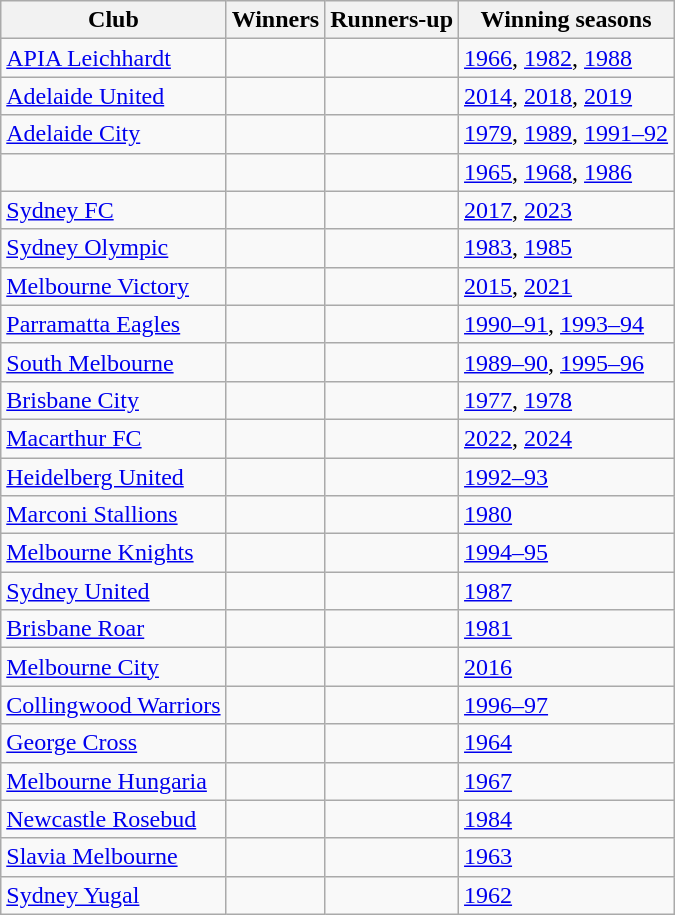<table class="wikitable">
<tr>
<th>Club</th>
<th>Winners</th>
<th>Runners-up</th>
<th>Winning seasons</th>
</tr>
<tr>
<td><a href='#'>APIA Leichhardt</a></td>
<td></td>
<td></td>
<td><a href='#'>1966</a>, <a href='#'>1982</a>, <a href='#'>1988</a></td>
</tr>
<tr>
<td><a href='#'>Adelaide United</a></td>
<td></td>
<td></td>
<td><a href='#'>2014</a>, <a href='#'>2018</a>, <a href='#'>2019</a></td>
</tr>
<tr>
<td><a href='#'>Adelaide City</a></td>
<td></td>
<td></td>
<td><a href='#'>1979</a>, <a href='#'>1989</a>, <a href='#'>1991–92</a></td>
</tr>
<tr>
<td></td>
<td></td>
<td></td>
<td><a href='#'>1965</a>, <a href='#'>1968</a>, <a href='#'>1986</a></td>
</tr>
<tr>
<td><a href='#'>Sydney FC</a></td>
<td></td>
<td></td>
<td><a href='#'>2017</a>, <a href='#'>2023</a></td>
</tr>
<tr>
<td><a href='#'>Sydney Olympic</a></td>
<td></td>
<td></td>
<td><a href='#'>1983</a>, <a href='#'>1985</a></td>
</tr>
<tr>
<td><a href='#'>Melbourne Victory</a></td>
<td></td>
<td></td>
<td><a href='#'>2015</a>, <a href='#'>2021</a></td>
</tr>
<tr>
<td><a href='#'>Parramatta Eagles</a></td>
<td></td>
<td></td>
<td><a href='#'>1990–91</a>, <a href='#'>1993–94</a></td>
</tr>
<tr>
<td><a href='#'>South Melbourne</a></td>
<td></td>
<td></td>
<td><a href='#'>1989–90</a>, <a href='#'>1995–96</a></td>
</tr>
<tr>
<td><a href='#'>Brisbane City</a></td>
<td></td>
<td></td>
<td><a href='#'>1977</a>, <a href='#'>1978</a></td>
</tr>
<tr>
<td><a href='#'>Macarthur FC</a></td>
<td></td>
<td></td>
<td><a href='#'>2022</a>, <a href='#'>2024</a></td>
</tr>
<tr>
<td><a href='#'>Heidelberg United</a></td>
<td></td>
<td></td>
<td><a href='#'>1992–93</a></td>
</tr>
<tr>
<td><a href='#'>Marconi Stallions</a></td>
<td></td>
<td></td>
<td><a href='#'>1980</a></td>
</tr>
<tr>
<td><a href='#'>Melbourne Knights</a></td>
<td></td>
<td></td>
<td><a href='#'>1994–95</a></td>
</tr>
<tr>
<td><a href='#'>Sydney United</a></td>
<td></td>
<td></td>
<td><a href='#'>1987</a></td>
</tr>
<tr>
<td><a href='#'>Brisbane Roar</a></td>
<td></td>
<td></td>
<td><a href='#'>1981</a></td>
</tr>
<tr>
<td><a href='#'>Melbourne City</a></td>
<td></td>
<td></td>
<td><a href='#'>2016</a></td>
</tr>
<tr>
<td><a href='#'>Collingwood Warriors</a></td>
<td></td>
<td></td>
<td><a href='#'>1996–97</a></td>
</tr>
<tr>
<td><a href='#'>George Cross</a></td>
<td></td>
<td></td>
<td><a href='#'>1964</a></td>
</tr>
<tr>
<td><a href='#'>Melbourne Hungaria</a></td>
<td></td>
<td></td>
<td><a href='#'>1967</a></td>
</tr>
<tr>
<td><a href='#'>Newcastle Rosebud</a></td>
<td></td>
<td></td>
<td><a href='#'>1984</a></td>
</tr>
<tr>
<td><a href='#'>Slavia Melbourne</a></td>
<td></td>
<td></td>
<td><a href='#'>1963</a></td>
</tr>
<tr>
<td><a href='#'>Sydney Yugal</a></td>
<td></td>
<td></td>
<td><a href='#'>1962</a></td>
</tr>
</table>
